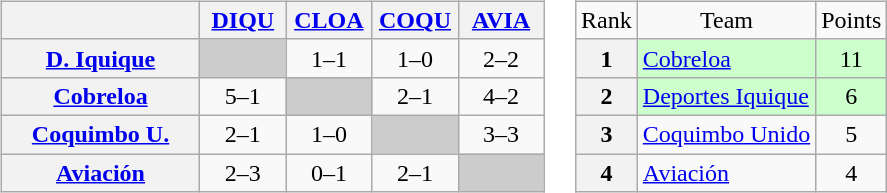<table>
<tr>
<td><br><table class="wikitable" style="text-align:center">
<tr>
<th width="125"> </th>
<th width="50"><a href='#'>DIQU</a></th>
<th width="50"><a href='#'>CLOA</a></th>
<th width="50"><a href='#'>COQU</a></th>
<th width="50"><a href='#'>AVIA</a></th>
</tr>
<tr>
<th><a href='#'>D. Iquique</a></th>
<td bgcolor="#CCCCCC"></td>
<td>1–1</td>
<td>1–0</td>
<td>2–2</td>
</tr>
<tr>
<th><a href='#'>Cobreloa</a></th>
<td>5–1</td>
<td bgcolor="#CCCCCC"></td>
<td>2–1</td>
<td>4–2</td>
</tr>
<tr>
<th><a href='#'>Coquimbo U.</a></th>
<td>2–1</td>
<td>1–0</td>
<td bgcolor="#CCCCCC"></td>
<td>3–3</td>
</tr>
<tr>
<th><a href='#'>Aviación</a></th>
<td>2–3</td>
<td>0–1</td>
<td>2–1</td>
<td bgcolor="#CCCCCC"></td>
</tr>
</table>
</td>
<td><br><table class="wikitable" style="text-align: center;">
<tr>
<td>Rank</td>
<td>Team</td>
<td>Points</td>
</tr>
<tr bgcolor="#ccffcc">
<th>1</th>
<td style="text-align: left;"><a href='#'>Cobreloa</a></td>
<td>11</td>
</tr>
<tr bgcolor="#ccffcc">
<th>2</th>
<td style="text-align: left;"><a href='#'>Deportes Iquique</a></td>
<td>6</td>
</tr>
<tr>
<th>3</th>
<td style="text-align: left;"><a href='#'>Coquimbo Unido</a></td>
<td>5</td>
</tr>
<tr>
<th>4</th>
<td style="text-align: left;"><a href='#'>Aviación</a></td>
<td>4</td>
</tr>
</table>
</td>
</tr>
</table>
